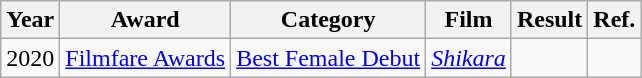<table class="wikitable">
<tr>
<th>Year</th>
<th>Award</th>
<th>Category</th>
<th>Film</th>
<th>Result</th>
<th>Ref.</th>
</tr>
<tr>
<td>2020</td>
<td><a href='#'>Filmfare Awards</a></td>
<td><a href='#'>Best Female Debut</a></td>
<td><em><a href='#'>Shikara</a></em></td>
<td></td>
<td></td>
</tr>
</table>
